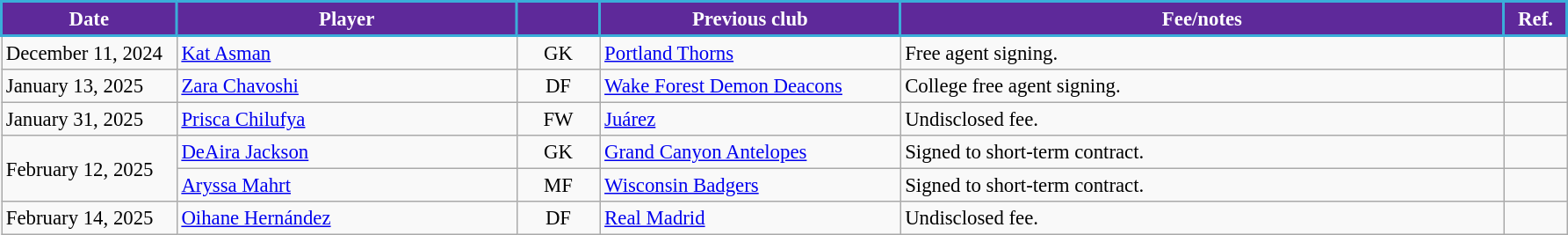<table class="wikitable" style="text-align:left; font-size:95%;">
<tr>
<th style="background:#5E299A; color:white; border:2px solid #3aadd9; width:125px;">Date</th>
<th style="background:#5E299A; color:white; border:2px solid #3aadd9; width:250px;">Player</th>
<th style="background:#5E299A; color:white; border:2px solid #3aadd9; width:55px;"></th>
<th style="background:#5E299A; color:white; border:2px solid #3aadd9; width:220px;">Previous club</th>
<th style="background:#5E299A; color:white; border:2px solid #3aadd9; width:450px;">Fee/notes</th>
<th style="background:#5E299A; color:white; border:2px solid #3aadd9; width:40px;">Ref.</th>
</tr>
<tr>
<td>December 11, 2024</td>
<td> <a href='#'>Kat Asman</a></td>
<td style="text-align: center;">GK</td>
<td> <a href='#'>Portland Thorns</a></td>
<td>Free agent signing.</td>
<td></td>
</tr>
<tr>
<td>January 13, 2025</td>
<td> <a href='#'>Zara Chavoshi</a></td>
<td style="text-align: center;">DF</td>
<td> <a href='#'>Wake Forest Demon Deacons</a></td>
<td>College free agent signing.</td>
<td></td>
</tr>
<tr>
<td>January 31, 2025</td>
<td> <a href='#'>Prisca Chilufya</a></td>
<td style="text-align: center;">FW</td>
<td> <a href='#'>Juárez</a></td>
<td>Undisclosed fee.</td>
<td></td>
</tr>
<tr>
<td rowspan="2">February 12, 2025</td>
<td> <a href='#'>DeAira Jackson</a></td>
<td style="text-align: center;">GK</td>
<td> <a href='#'>Grand Canyon Antelopes</a></td>
<td>Signed to short-term contract.</td>
<td></td>
</tr>
<tr>
<td> <a href='#'>Aryssa Mahrt</a></td>
<td style="text-align: center;">MF</td>
<td> <a href='#'>Wisconsin Badgers</a></td>
<td>Signed to short-term contract.</td>
<td></td>
</tr>
<tr>
<td>February 14, 2025</td>
<td> <a href='#'>Oihane Hernández</a></td>
<td style="text-align: center;">DF</td>
<td> <a href='#'>Real Madrid</a></td>
<td>Undisclosed fee.</td>
<td></td>
</tr>
</table>
